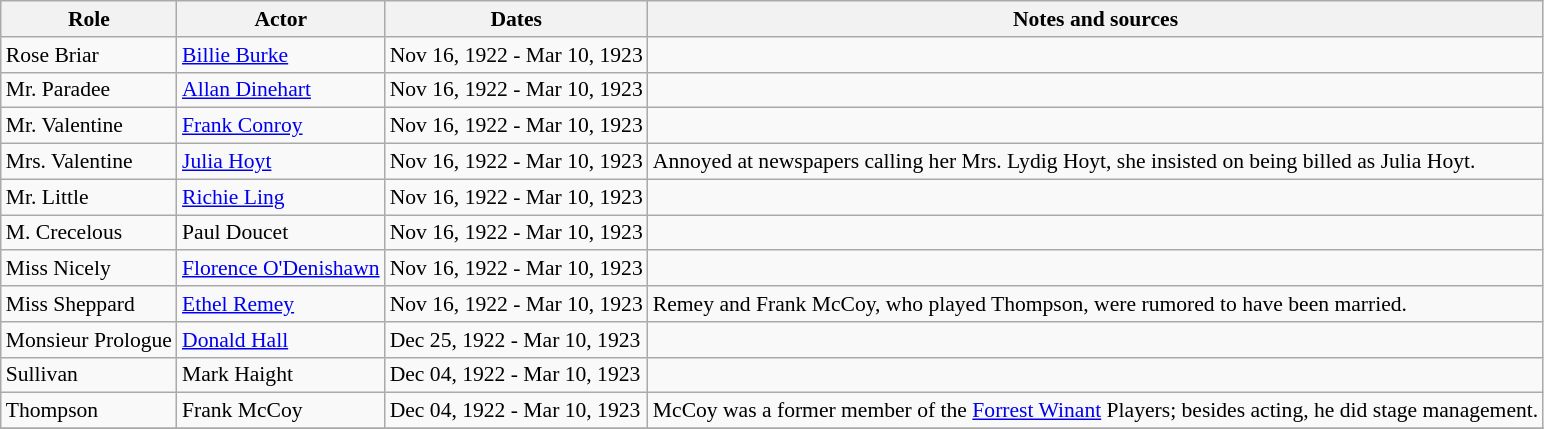<table class="wikitable sortable plainrowheaders" style="font-size: 90%">
<tr>
<th scope="col">Role</th>
<th scope="col">Actor</th>
<th scope="col">Dates</th>
<th scope="col">Notes and sources</th>
</tr>
<tr>
<td>Rose Briar</td>
<td><a href='#'>Billie Burke</a></td>
<td>Nov 16, 1922 - Mar 10, 1923</td>
<td></td>
</tr>
<tr>
<td>Mr. Paradee</td>
<td><a href='#'>Allan Dinehart</a></td>
<td>Nov 16, 1922 - Mar 10, 1923</td>
<td></td>
</tr>
<tr>
<td>Mr. Valentine</td>
<td><a href='#'>Frank Conroy</a></td>
<td>Nov 16, 1922 - Mar 10, 1923</td>
<td></td>
</tr>
<tr>
<td>Mrs. Valentine</td>
<td><a href='#'>Julia Hoyt</a></td>
<td>Nov 16, 1922 - Mar 10, 1923</td>
<td>Annoyed at newspapers calling her Mrs. Lydig Hoyt, she insisted on being billed as Julia Hoyt.</td>
</tr>
<tr>
<td>Mr. Little</td>
<td><a href='#'>Richie Ling</a></td>
<td>Nov 16, 1922 - Mar 10, 1923</td>
<td></td>
</tr>
<tr>
<td>M. Crecelous</td>
<td>Paul Doucet</td>
<td>Nov 16, 1922 - Mar 10, 1923</td>
<td></td>
</tr>
<tr>
<td>Miss Nicely</td>
<td><a href='#'>Florence O'Denishawn</a></td>
<td>Nov 16, 1922 - Mar 10, 1923</td>
<td></td>
</tr>
<tr>
<td>Miss Sheppard</td>
<td><a href='#'>Ethel Remey</a></td>
<td>Nov 16, 1922 - Mar 10, 1923</td>
<td>Remey and Frank McCoy, who played Thompson, were rumored to have been married.</td>
</tr>
<tr>
<td>Monsieur Prologue</td>
<td><a href='#'>Donald Hall</a></td>
<td>Dec 25, 1922 - Mar 10, 1923</td>
<td></td>
</tr>
<tr>
<td>Sullivan</td>
<td>Mark Haight</td>
<td>Dec 04, 1922 - Mar 10, 1923</td>
<td></td>
</tr>
<tr>
<td>Thompson</td>
<td>Frank McCoy</td>
<td>Dec 04, 1922 - Mar 10, 1923</td>
<td>McCoy was a former member of the <a href='#'>Forrest Winant</a> Players; besides acting, he did stage management.</td>
</tr>
<tr>
</tr>
</table>
